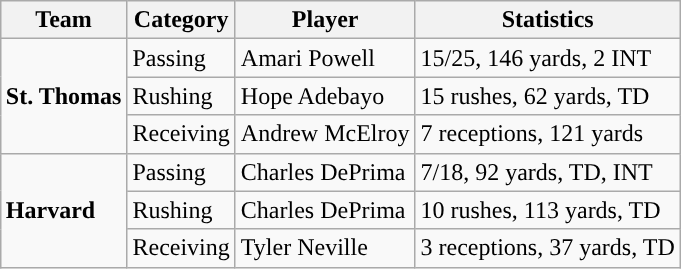<table class="wikitable" style="float: right;">
<tr>
<th>Team</th>
<th>Category</th>
<th>Player</th>
<th>Statistics</th>
</tr>
<tr>
<td rowspan=3><strong>St. Thomas</strong></td>
<td>Passing</td>
<td>Amari Powell</td>
<td>15/25, 146 yards, 2 INT</td>
</tr>
<tr>
<td>Rushing</td>
<td>Hope Adebayo</td>
<td>15 rushes, 62 yards, TD</td>
</tr>
<tr>
<td>Receiving</td>
<td>Andrew McElroy</td>
<td>7 receptions, 121 yards</td>
</tr>
<tr>
<td rowspan=3><strong>Harvard</strong></td>
<td>Passing</td>
<td>Charles DePrima</td>
<td>7/18, 92 yards, TD, INT</td>
</tr>
<tr>
<td>Rushing</td>
<td>Charles DePrima</td>
<td>10 rushes, 113 yards, TD</td>
</tr>
<tr>
<td>Receiving</td>
<td>Tyler Neville</td>
<td>3 receptions, 37 yards, TD</td>
</tr>
</table>
